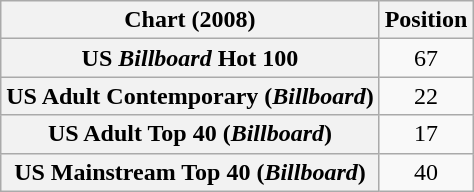<table class="wikitable sortable plainrowheaders" style="text-align:center">
<tr>
<th scope="col">Chart (2008)</th>
<th scope="col">Position</th>
</tr>
<tr>
<th scope="row">US <em>Billboard</em> Hot 100</th>
<td>67</td>
</tr>
<tr>
<th scope="row">US Adult Contemporary (<em>Billboard</em>)</th>
<td>22</td>
</tr>
<tr>
<th scope="row">US Adult Top 40 (<em>Billboard</em>)</th>
<td>17</td>
</tr>
<tr>
<th scope="row">US Mainstream Top 40 (<em>Billboard</em>)</th>
<td>40</td>
</tr>
</table>
